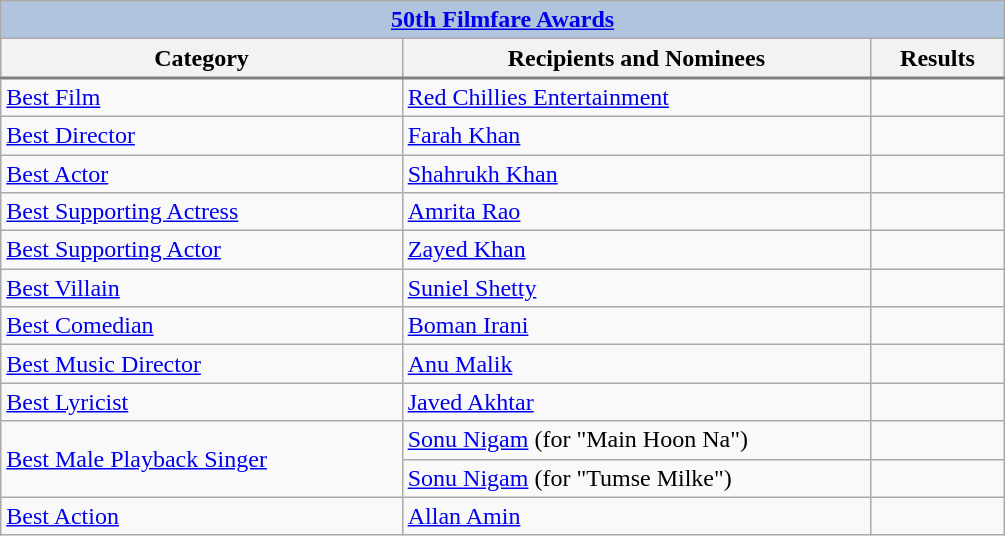<table class="wikitable" style="font-size:100%">
<tr style="background:#ccc; text-align:center;">
<th colspan="11" style="background: LightSteelBlue;"><a href='#'>50th Filmfare Awards</a></th>
</tr>
<tr style="background:#ccc; text-align center;">
<th style="width:30%;">Category</th>
<th style="width:35%;">Recipients and Nominees</th>
<th style="width:10%;">Results</th>
</tr>
<tr style="border-top:2px solid gray;">
<td><a href='#'>Best Film</a></td>
<td><a href='#'>Red Chillies Entertainment</a></td>
<td></td>
</tr>
<tr>
<td><a href='#'>Best Director</a></td>
<td><a href='#'>Farah Khan</a></td>
<td></td>
</tr>
<tr>
<td><a href='#'>Best Actor</a></td>
<td><a href='#'>Shahrukh Khan</a></td>
<td></td>
</tr>
<tr>
<td><a href='#'>Best Supporting Actress</a></td>
<td><a href='#'>Amrita Rao</a></td>
<td></td>
</tr>
<tr>
<td><a href='#'>Best Supporting Actor</a></td>
<td><a href='#'>Zayed Khan</a></td>
<td></td>
</tr>
<tr>
<td><a href='#'>Best Villain</a></td>
<td><a href='#'>Suniel Shetty</a></td>
<td></td>
</tr>
<tr>
<td><a href='#'>Best Comedian</a></td>
<td><a href='#'>Boman Irani</a></td>
<td></td>
</tr>
<tr>
<td><a href='#'>Best Music Director</a></td>
<td><a href='#'>Anu Malik</a></td>
<td></td>
</tr>
<tr>
<td><a href='#'>Best Lyricist</a></td>
<td><a href='#'>Javed Akhtar</a></td>
<td></td>
</tr>
<tr>
<td rowspan="2"><a href='#'>Best Male Playback Singer</a></td>
<td><a href='#'>Sonu Nigam</a> (for "Main Hoon Na")</td>
<td></td>
</tr>
<tr>
<td><a href='#'>Sonu Nigam</a> (for "Tumse Milke")</td>
<td></td>
</tr>
<tr>
<td><a href='#'>Best Action</a></td>
<td><a href='#'>Allan Amin</a></td>
<td></td>
</tr>
</table>
